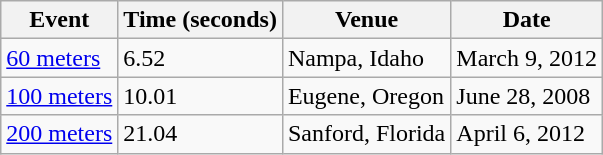<table class="wikitable">
<tr>
<th>Event</th>
<th>Time (seconds)</th>
<th>Venue</th>
<th>Date</th>
</tr>
<tr>
<td><a href='#'>60 meters</a></td>
<td>6.52</td>
<td>Nampa, Idaho</td>
<td>March 9, 2012</td>
</tr>
<tr>
<td><a href='#'>100 meters</a></td>
<td>10.01</td>
<td>Eugene, Oregon</td>
<td>June 28, 2008</td>
</tr>
<tr>
<td><a href='#'>200 meters</a></td>
<td>21.04</td>
<td>Sanford, Florida</td>
<td>April 6, 2012</td>
</tr>
</table>
